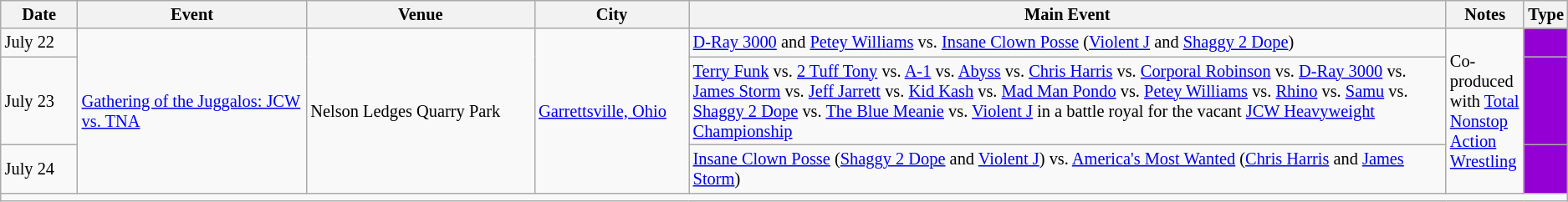<table class="sortable wikitable succession-box" style="font-size:85%;">
<tr>
<th scope="col" style="width:5%;">Date</th>
<th scope="col" style="width:15%;">Event</th>
<th scope="col" style="width:15%;">Venue</th>
<th scope="col" style="width:10%;">City</th>
<th scope="col" style="width:50%;">Main Event</th>
<th scope="col" style="width:10%;">Notes</th>
<th scope="col" style="width:1%;">Type</th>
</tr>
<tr>
<td>July 22</td>
<td rowspan=3><a href='#'>Gathering of the Juggalos: JCW vs. TNA</a></td>
<td rowspan=3>Nelson Ledges Quarry Park</td>
<td rowspan=3><a href='#'>Garrettsville, Ohio</a></td>
<td><a href='#'>D-Ray 3000</a> and <a href='#'>Petey Williams</a> vs. <a href='#'>Insane Clown Posse</a> (<a href='#'>Violent J</a> and <a href='#'>Shaggy 2 Dope</a>)</td>
<td rowspan=3>Co-produced with <a href='#'>Total Nonstop Action Wrestling</a></td>
<td style="background: darkviolet"></td>
</tr>
<tr>
<td>July 23</td>
<td><a href='#'>Terry Funk</a> vs. <a href='#'>2 Tuff Tony</a> vs. <a href='#'>A-1</a> vs. <a href='#'>Abyss</a> vs. <a href='#'>Chris Harris</a> vs. <a href='#'>Corporal Robinson</a> vs. <a href='#'>D-Ray 3000</a> vs. <a href='#'>James Storm</a> vs. <a href='#'>Jeff Jarrett</a> vs. <a href='#'>Kid Kash</a> vs. <a href='#'>Mad Man Pondo</a> vs. <a href='#'>Petey Williams</a> vs. <a href='#'>Rhino</a> vs. <a href='#'>Samu</a> vs. <a href='#'>Shaggy 2 Dope</a> vs. <a href='#'>The Blue Meanie</a> vs. <a href='#'>Violent J</a> in a battle royal for the vacant <a href='#'>JCW Heavyweight Championship</a></td>
<td style="background: darkviolet"></td>
</tr>
<tr>
<td>July 24</td>
<td><a href='#'>Insane Clown Posse</a> (<a href='#'>Shaggy 2 Dope</a> and <a href='#'>Violent J</a>) vs. <a href='#'>America's Most Wanted</a> (<a href='#'>Chris Harris</a> and <a href='#'>James Storm</a>)</td>
<td style="background: darkviolet"></td>
</tr>
<tr>
<td colspan="7"></td>
</tr>
</table>
